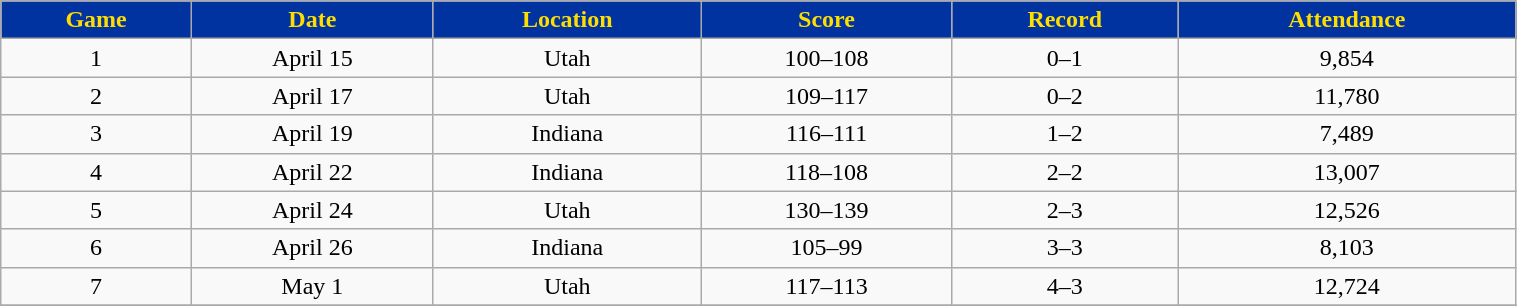<table class="wikitable" width="80%">
<tr align="center"  style="background:#0032A0;color:#FEDD00;">
<td><strong>Game</strong></td>
<td><strong>Date</strong></td>
<td><strong>Location</strong></td>
<td><strong>Score</strong></td>
<td><strong>Record</strong></td>
<td><strong>Attendance</strong></td>
</tr>
<tr style="text-align:center;" bgcolor="">
<td>1</td>
<td>April 15</td>
<td>Utah</td>
<td>100–108</td>
<td>0–1</td>
<td>9,854</td>
</tr>
<tr align="center" bgcolor="">
<td>2</td>
<td>April 17</td>
<td>Utah</td>
<td>109–117</td>
<td>0–2</td>
<td>11,780</td>
</tr>
<tr align="center" bgcolor="">
<td>3</td>
<td>April 19</td>
<td>Indiana</td>
<td>116–111</td>
<td>1–2</td>
<td>7,489</td>
</tr>
<tr align="center" bgcolor="">
<td>4</td>
<td>April 22</td>
<td>Indiana</td>
<td>118–108</td>
<td>2–2</td>
<td>13,007</td>
</tr>
<tr align="center" bgcolor="">
<td>5</td>
<td>April 24</td>
<td>Utah</td>
<td>130–139</td>
<td>2–3</td>
<td>12,526</td>
</tr>
<tr align="center" bgcolor="">
<td>6</td>
<td>April 26</td>
<td>Indiana</td>
<td>105–99</td>
<td>3–3</td>
<td>8,103</td>
</tr>
<tr align="center" bgcolor="">
<td>7</td>
<td>May 1</td>
<td>Utah</td>
<td>117–113</td>
<td>4–3</td>
<td>12,724</td>
</tr>
<tr align="center" bgcolor="">
</tr>
</table>
